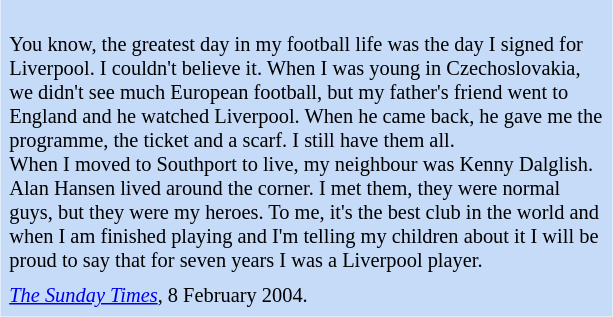<table class="toccolours" style="float: right; margin-left: 1em; margin-right: 2em; font-size: 85%; background:#c6dbf7; color:black; width:30em; max-width: 40%;" cellspacing="5">
<tr>
<td style="text-align: left;"><br>You know, the greatest day in my football life was the day I signed for Liverpool. I couldn't believe it. When I was young in Czechoslovakia, we didn't see much European football, but my father's friend went to England and he watched Liverpool. When he came back, he gave me the programme, the ticket and a scarf. I still have them all.<br>When I moved to Southport to live, my neighbour was Kenny Dalglish. Alan Hansen lived around the corner. I met them, they were normal guys, but they were my heroes. To me, it's the best club in the world and when I am finished playing and I'm telling my children about it I will be proud to say that for seven years I was a Liverpool player.</td>
</tr>
<tr>
<td style="text-align: left;"><em><a href='#'>The Sunday Times</a></em>, 8 February 2004.</td>
</tr>
</table>
